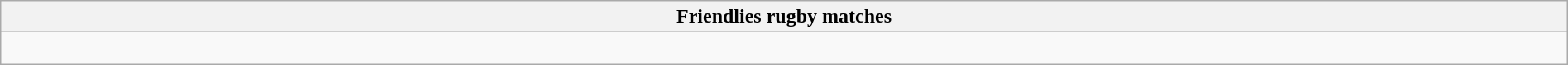<table class="wikitable collapsible collapsed" style="width:100%">
<tr>
<th>Friendlies rugby matches</th>
</tr>
<tr>
<td><br></td>
</tr>
</table>
